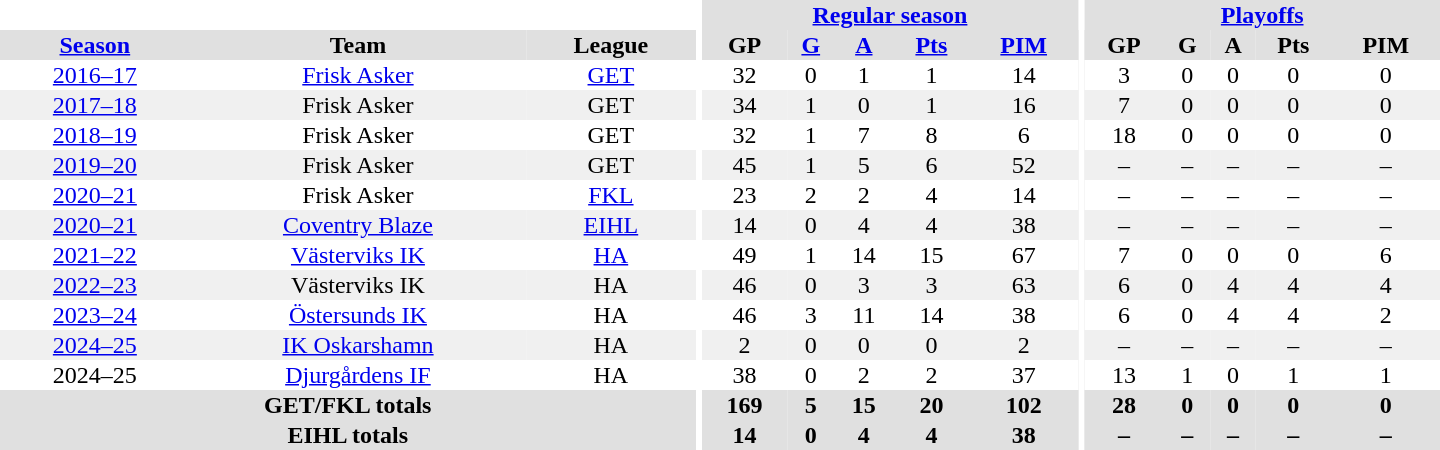<table border="0" cellpadding="1" cellspacing="0" style="text-align:center; width:60em;">
<tr bgcolor="#e0e0e0">
<th colspan="3" bgcolor="#ffffff"></th>
<th rowspan="94" bgcolor="#ffffff"></th>
<th colspan="5"><a href='#'>Regular season</a></th>
<th rowspan="94" bgcolor="#ffffff"></th>
<th colspan="5"><a href='#'>Playoffs</a></th>
</tr>
<tr bgcolor="#e0e0e0">
<th><a href='#'>Season</a></th>
<th>Team</th>
<th>League</th>
<th>GP</th>
<th><a href='#'>G</a></th>
<th><a href='#'>A</a></th>
<th><a href='#'>Pts</a></th>
<th><a href='#'>PIM</a></th>
<th>GP</th>
<th>G</th>
<th>A</th>
<th>Pts</th>
<th>PIM</th>
</tr>
<tr>
<td><a href='#'>2016–17</a></td>
<td><a href='#'>Frisk Asker</a></td>
<td><a href='#'>GET</a></td>
<td>32</td>
<td>0</td>
<td>1</td>
<td>1</td>
<td>14</td>
<td>3</td>
<td>0</td>
<td>0</td>
<td>0</td>
<td>0</td>
</tr>
<tr bgcolor="#f0f0f0">
<td><a href='#'>2017–18</a></td>
<td>Frisk Asker</td>
<td>GET</td>
<td>34</td>
<td>1</td>
<td>0</td>
<td>1</td>
<td>16</td>
<td>7</td>
<td>0</td>
<td>0</td>
<td>0</td>
<td>0</td>
</tr>
<tr>
<td><a href='#'>2018–19</a></td>
<td>Frisk Asker</td>
<td>GET</td>
<td>32</td>
<td>1</td>
<td>7</td>
<td>8</td>
<td>6</td>
<td>18</td>
<td>0</td>
<td>0</td>
<td>0</td>
<td>0</td>
</tr>
<tr bgcolor="#f0f0f0">
<td><a href='#'>2019–20</a></td>
<td>Frisk Asker</td>
<td>GET</td>
<td>45</td>
<td>1</td>
<td>5</td>
<td>6</td>
<td>52</td>
<td>–</td>
<td>–</td>
<td>–</td>
<td>–</td>
<td>–</td>
</tr>
<tr>
<td><a href='#'>2020–21</a></td>
<td>Frisk Asker</td>
<td><a href='#'>FKL</a></td>
<td>23</td>
<td>2</td>
<td>2</td>
<td>4</td>
<td>14</td>
<td>–</td>
<td>–</td>
<td>–</td>
<td>–</td>
<td>–</td>
</tr>
<tr bgcolor="#f0f0f0">
<td><a href='#'>2020–21</a></td>
<td><a href='#'>Coventry Blaze</a></td>
<td><a href='#'>EIHL</a></td>
<td>14</td>
<td>0</td>
<td>4</td>
<td>4</td>
<td>38</td>
<td>–</td>
<td>–</td>
<td>–</td>
<td>–</td>
<td>–</td>
</tr>
<tr>
<td><a href='#'>2021–22</a></td>
<td><a href='#'>Västerviks IK</a></td>
<td><a href='#'>HA</a></td>
<td>49</td>
<td>1</td>
<td>14</td>
<td>15</td>
<td>67</td>
<td>7</td>
<td>0</td>
<td>0</td>
<td>0</td>
<td>6</td>
</tr>
<tr bgcolor="#f0f0f0">
<td><a href='#'>2022–23</a></td>
<td>Västerviks IK</td>
<td>HA</td>
<td>46</td>
<td>0</td>
<td>3</td>
<td>3</td>
<td>63</td>
<td>6</td>
<td>0</td>
<td>4</td>
<td>4</td>
<td>4</td>
</tr>
<tr>
<td><a href='#'>2023–24</a></td>
<td><a href='#'>Östersunds IK</a></td>
<td>HA</td>
<td>46</td>
<td>3</td>
<td>11</td>
<td>14</td>
<td>38</td>
<td>6</td>
<td>0</td>
<td>4</td>
<td>4</td>
<td>2</td>
</tr>
<tr bgcolor="#f0f0f0">
<td><a href='#'>2024–25</a></td>
<td><a href='#'>IK Oskarshamn</a></td>
<td>HA</td>
<td>2</td>
<td>0</td>
<td>0</td>
<td>0</td>
<td>2</td>
<td>–</td>
<td>–</td>
<td>–</td>
<td>–</td>
<td>–</td>
</tr>
<tr>
<td>2024–25</td>
<td><a href='#'>Djurgårdens IF</a></td>
<td>HA</td>
<td>38</td>
<td>0</td>
<td>2</td>
<td>2</td>
<td>37</td>
<td>13</td>
<td>1</td>
<td>0</td>
<td>1</td>
<td>1</td>
</tr>
<tr bgcolor="#e0e0e0">
<th colspan="3">GET/FKL totals</th>
<th>169</th>
<th>5</th>
<th>15</th>
<th>20</th>
<th>102</th>
<th>28</th>
<th>0</th>
<th>0</th>
<th>0</th>
<th>0</th>
</tr>
<tr bgcolor="#e0e0e0">
<th colspan="3">EIHL totals</th>
<th>14</th>
<th>0</th>
<th>4</th>
<th>4</th>
<th>38</th>
<th>–</th>
<th>–</th>
<th>–</th>
<th>–</th>
<th>–</th>
</tr>
</table>
